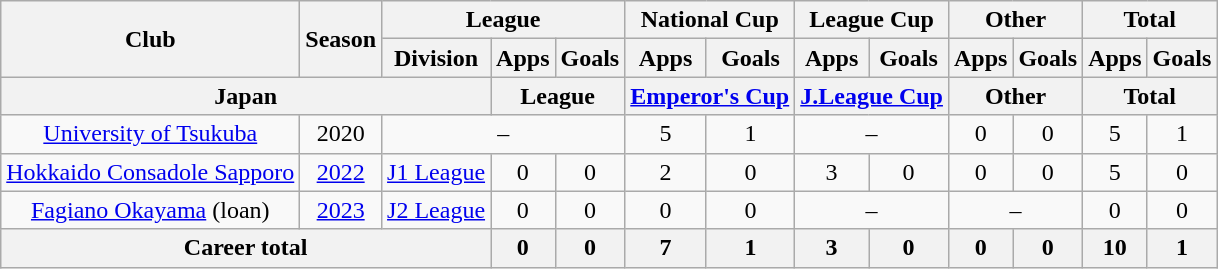<table class="wikitable" style="text-align: center">
<tr>
<th rowspan="2">Club</th>
<th rowspan="2">Season</th>
<th colspan="3">League</th>
<th colspan="2">National Cup</th>
<th colspan="2">League Cup</th>
<th colspan="2">Other</th>
<th colspan="2">Total</th>
</tr>
<tr>
<th>Division</th>
<th>Apps</th>
<th>Goals</th>
<th>Apps</th>
<th>Goals</th>
<th>Apps</th>
<th>Goals</th>
<th>Apps</th>
<th>Goals</th>
<th>Apps</th>
<th>Goals</th>
</tr>
<tr>
<th colspan=3>Japan</th>
<th colspan=2>League</th>
<th colspan=2><a href='#'>Emperor's Cup</a></th>
<th colspan=2><a href='#'>J.League Cup</a></th>
<th colspan=2>Other</th>
<th colspan=2>Total</th>
</tr>
<tr>
<td><a href='#'>University of Tsukuba</a></td>
<td>2020</td>
<td colspan="3">–</td>
<td>5</td>
<td>1</td>
<td colspan="2">–</td>
<td>0</td>
<td>0</td>
<td>5</td>
<td>1</td>
</tr>
<tr>
<td><a href='#'>Hokkaido Consadole Sapporo</a></td>
<td><a href='#'>2022</a></td>
<td><a href='#'>J1 League</a></td>
<td>0</td>
<td>0</td>
<td>2</td>
<td>0</td>
<td>3</td>
<td>0</td>
<td>0</td>
<td>0</td>
<td>5</td>
<td>0</td>
</tr>
<tr>
<td><a href='#'>Fagiano Okayama</a> (loan)</td>
<td><a href='#'>2023</a></td>
<td><a href='#'>J2 League</a></td>
<td>0</td>
<td>0</td>
<td>0</td>
<td>0</td>
<td colspan="2">–</td>
<td colspan="2">–</td>
<td>0</td>
<td>0</td>
</tr>
<tr>
<th colspan=3>Career total</th>
<th>0</th>
<th>0</th>
<th>7</th>
<th>1</th>
<th>3</th>
<th>0</th>
<th>0</th>
<th>0</th>
<th>10</th>
<th>1</th>
</tr>
</table>
